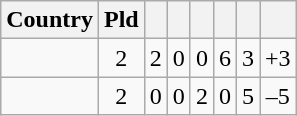<table class="wikitable sortable" style="text-align:center;">
<tr>
<th>Country</th>
<th>Pld</th>
<th></th>
<th></th>
<th></th>
<th></th>
<th></th>
<th></th>
</tr>
<tr>
<td style="text-align:left;"></td>
<td>2</td>
<td>2</td>
<td>0</td>
<td>0</td>
<td>6</td>
<td>3</td>
<td>+3</td>
</tr>
<tr>
<td style="text-align:left;"></td>
<td>2</td>
<td>0</td>
<td>0</td>
<td>2</td>
<td>0</td>
<td>5</td>
<td>–5</td>
</tr>
</table>
